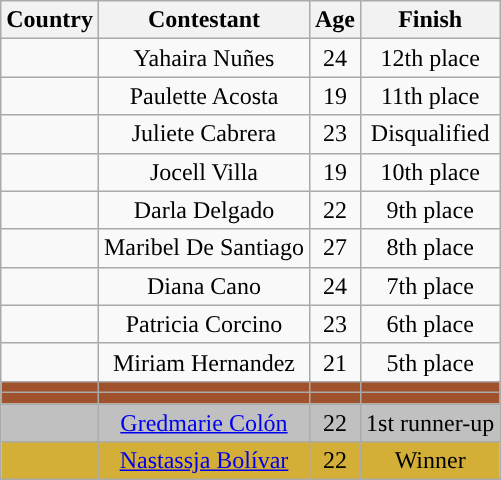<table class="wikitable sortable" style="text-align:center">
<tr>
<th>Country</th>
<th>Contestant</th>
<th>Age</th>
<th>Finish</th>
</tr>
<tr>
<td></td>
<td>Yahaira Nuñes</td>
<td>24</td>
<td>12th place</td>
</tr>
<tr>
<td></td>
<td>Paulette Acosta</td>
<td>19</td>
<td>11th place</td>
</tr>
<tr>
<td></td>
<td>Juliete Cabrera</td>
<td>23</td>
<td>Disqualified</td>
</tr>
<tr>
<td></td>
<td>Jocell Villa</td>
<td>19</td>
<td>10th place</td>
</tr>
<tr>
<td></td>
<td>Darla Delgado</td>
<td>22</td>
<td>9th place</td>
</tr>
<tr>
<td></td>
<td>Maribel De Santiago</td>
<td>27</td>
<td>8th place</td>
</tr>
<tr>
<td></td>
<td>Diana Cano</td>
<td>24</td>
<td>7th place</td>
</tr>
<tr>
<td></td>
<td>Patricia Corcino</td>
<td>23</td>
<td>6th place</td>
</tr>
<tr>
<td></td>
<td>Miriam Hernandez</td>
<td>21</td>
<td>5th place</td>
</tr>
<tr style="background:sienna;">
<td></td>
<td></td>
<td></td>
<td></td>
</tr>
<tr style="background:sienna;">
<td></td>
<td></td>
<td></td>
<td></td>
</tr>
<tr style="background:silver;">
<td></td>
<td><a href='#'>Gredmarie Colón</a></td>
<td>22</td>
<td>1st runner-up</td>
</tr>
<tr style="background:#D4AF37;">
<td></td>
<td><a href='#'>Nastassja Bolívar</a></td>
<td>22</td>
<td>Winner</td>
</tr>
</table>
